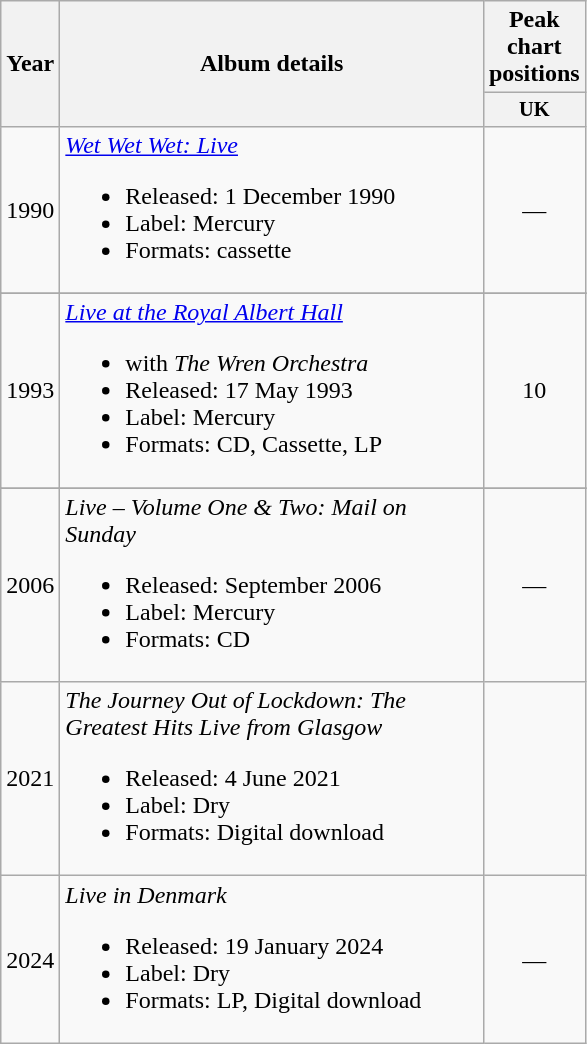<table class="wikitable" style=text-align:center;>
<tr>
<th rowspan="2">Year</th>
<th width="275" rowspan="2">Album details</th>
<th colspan="1">Peak chart positions</th>
</tr>
<tr>
<th style="width:3em;font-size:85%">UK<br></th>
</tr>
<tr>
<td>1990</td>
<td align=left><em><a href='#'>Wet Wet Wet: Live</a></em><br><ul><li>Released: 1 December 1990</li><li>Label: Mercury</li><li>Formats: cassette</li></ul></td>
<td>—</td>
</tr>
<tr>
</tr>
<tr>
<td>1993</td>
<td align=left><em><a href='#'>Live at the Royal Albert Hall</a></em><br><ul><li>with <em>The Wren Orchestra</em></li><li>Released: 17 May 1993</li><li>Label: Mercury</li><li>Formats: CD, Cassette, LP</li></ul></td>
<td>10</td>
</tr>
<tr>
</tr>
<tr>
<td>2006</td>
<td align=left><em>Live – Volume One & Two: Mail on Sunday</em><br><ul><li>Released: September 2006</li><li>Label: Mercury</li><li>Formats: CD</li></ul></td>
<td>—</td>
</tr>
<tr>
<td>2021</td>
<td align=left><em>The Journey Out of Lockdown: The Greatest Hits Live from Glasgow</em><br><ul><li>Released: 4 June 2021</li><li>Label: Dry</li><li>Formats: Digital download</li></ul></td>
</tr>
<tr>
<td>2024</td>
<td align=left><em>Live in Denmark</em><br><ul><li>Released: 19 January 2024</li><li>Label: Dry</li><li>Formats: LP, Digital download</li></ul></td>
<td>—</td>
</tr>
</table>
